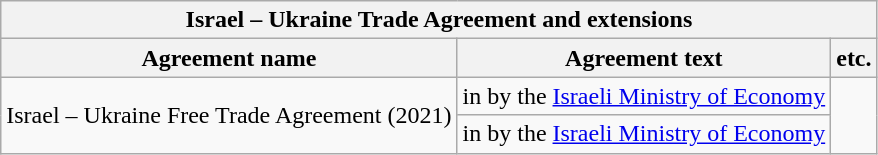<table class="wikitable mw-collapsible mw-collapsed">
<tr>
<th colspan="3">Israel – Ukraine Trade Agreement and extensions</th>
</tr>
<tr>
<th>Agreement name</th>
<th>Agreement text</th>
<th>etc.</th>
</tr>
<tr>
<td rowspan="2">Israel – Ukraine Free Trade Agreement (2021)</td>
<td>in  by the <a href='#'>Israeli Ministry of Economy</a></td>
<td rowspan="2"></td>
</tr>
<tr>
<td>in  by the <a href='#'>Israeli Ministry of Economy</a></td>
</tr>
</table>
